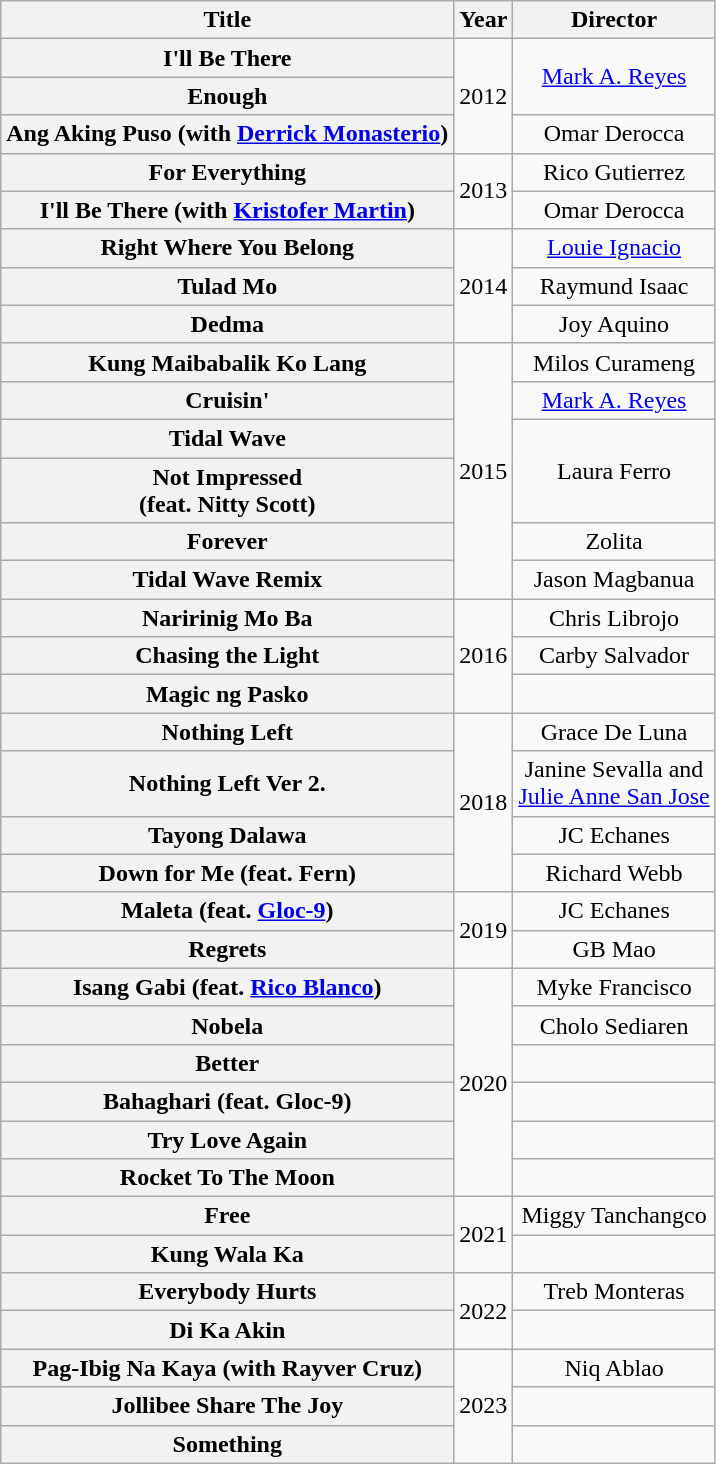<table class="wikitable plainrowheaders" style="text-align:center;">
<tr>
<th>Title</th>
<th>Year</th>
<th>Director</th>
</tr>
<tr>
<th scope="row">I'll Be There</th>
<td rowspan="3">2012</td>
<td rowspan="2"><a href='#'>Mark A. Reyes</a></td>
</tr>
<tr>
<th scope="row">Enough</th>
</tr>
<tr>
<th scope="row">Ang Aking Puso (with <a href='#'>Derrick Monasterio</a>)</th>
<td>Omar Derocca</td>
</tr>
<tr>
<th scope="row">For Everything</th>
<td rowspan="2">2013</td>
<td>Rico Gutierrez</td>
</tr>
<tr>
<th scope="row">I'll Be There (with <a href='#'>Kristofer Martin</a>)</th>
<td>Omar Derocca</td>
</tr>
<tr>
<th scope="row">Right Where You Belong</th>
<td rowspan="3">2014</td>
<td><a href='#'>Louie Ignacio</a></td>
</tr>
<tr>
<th scope="row">Tulad Mo</th>
<td>Raymund Isaac</td>
</tr>
<tr>
<th scope="row">Dedma</th>
<td>Joy Aquino</td>
</tr>
<tr>
<th scope="row">Kung Maibabalik Ko Lang</th>
<td rowspan="6">2015</td>
<td>Milos Curameng</td>
</tr>
<tr>
<th scope="row">Cruisin'</th>
<td><a href='#'>Mark A. Reyes</a></td>
</tr>
<tr>
<th scope="row">Tidal Wave</th>
<td rowspan="2">Laura Ferro</td>
</tr>
<tr>
<th scope="row">Not Impressed<br>(feat. Nitty Scott)</th>
</tr>
<tr>
<th scope="row">Forever</th>
<td>Zolita</td>
</tr>
<tr>
<th scope="row">Tidal Wave Remix</th>
<td>Jason Magbanua</td>
</tr>
<tr>
<th scope="row">Naririnig Mo Ba</th>
<td rowspan="3">2016</td>
<td>Chris Librojo</td>
</tr>
<tr>
<th scope="row">Chasing the Light</th>
<td>Carby Salvador</td>
</tr>
<tr>
<th scope="row">Magic ng Pasko</th>
<td></td>
</tr>
<tr>
<th scope="row">Nothing Left</th>
<td rowspan="4">2018</td>
<td>Grace De Luna</td>
</tr>
<tr>
<th scope="row">Nothing Left Ver 2.</th>
<td>Janine Sevalla and <br> <a href='#'>Julie Anne San Jose</a></td>
</tr>
<tr>
<th scope="row">Tayong Dalawa</th>
<td>JC Echanes</td>
</tr>
<tr>
<th scope="row">Down for Me (feat. Fern)</th>
<td>Richard Webb</td>
</tr>
<tr>
<th scope="row">Maleta (feat. <a href='#'>Gloc-9</a>)</th>
<td rowspan="2">2019</td>
<td>JC Echanes</td>
</tr>
<tr>
<th scope="row">Regrets</th>
<td>GB Mao</td>
</tr>
<tr>
<th scope="row">Isang Gabi (feat. <a href='#'>Rico Blanco</a>)</th>
<td rowspan="6">2020</td>
<td>Myke Francisco</td>
</tr>
<tr>
<th scope="row">Nobela</th>
<td>Cholo Sediaren</td>
</tr>
<tr>
<th scope="row">Better</th>
<td></td>
</tr>
<tr>
<th scope="row">Bahaghari (feat. Gloc-9)</th>
<td></td>
</tr>
<tr>
<th scope="row">Try Love Again</th>
<td></td>
</tr>
<tr>
<th scope="row">Rocket To The Moon</th>
<td></td>
</tr>
<tr>
<th scope="row">Free</th>
<td rowspan="2">2021</td>
<td>Miggy Tanchangco</td>
</tr>
<tr>
<th scope="row">Kung Wala Ka</th>
<td></td>
</tr>
<tr>
<th scope="row">Everybody Hurts</th>
<td rowspan="2">2022</td>
<td>Treb Monteras</td>
</tr>
<tr>
<th scope="row">Di Ka Akin</th>
<td></td>
</tr>
<tr>
<th scope="row">Pag-Ibig Na Kaya (with Rayver Cruz)</th>
<td rowspan="3">2023</td>
<td>Niq Ablao</td>
</tr>
<tr>
<th scope="row">Jollibee Share The Joy</th>
<td></td>
</tr>
<tr>
<th scope="row">Something</th>
<td></td>
</tr>
</table>
